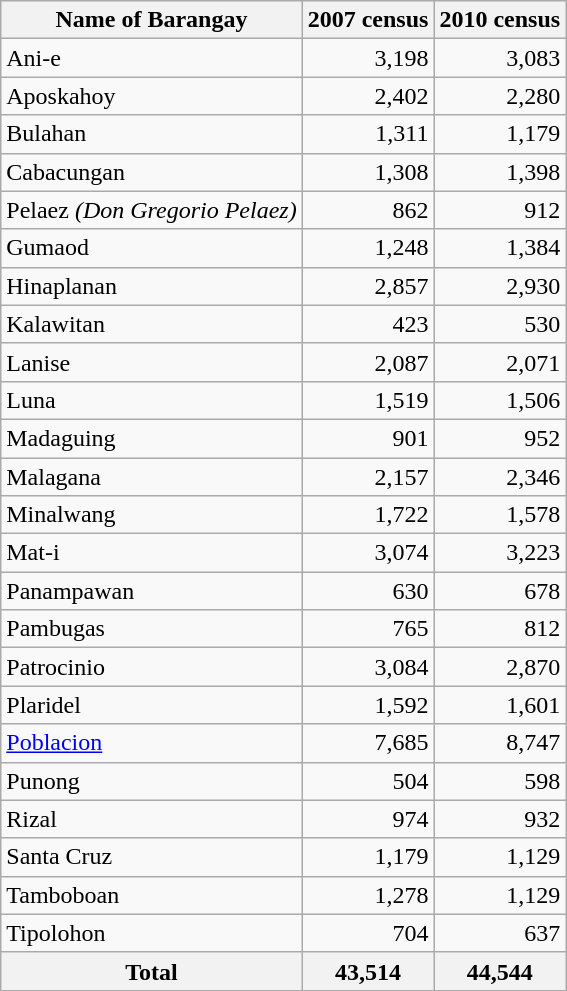<table class="wikitable sortable" style="text-align: right;">
<tr>
<th>Name of Barangay</th>
<th>2007 census</th>
<th>2010 census</th>
</tr>
<tr>
<td align=left>Ani-e</td>
<td>3,198</td>
<td>3,083</td>
</tr>
<tr>
<td align=left>Aposkahoy</td>
<td>2,402</td>
<td>2,280</td>
</tr>
<tr>
<td align=left>Bulahan</td>
<td>1,311</td>
<td>1,179</td>
</tr>
<tr>
<td align=left>Cabacungan</td>
<td>1,308</td>
<td>1,398</td>
</tr>
<tr>
<td align=left>Pelaez <em>(Don Gregorio Pelaez)</em></td>
<td>862</td>
<td>912</td>
</tr>
<tr>
<td align=left>Gumaod</td>
<td>1,248</td>
<td>1,384</td>
</tr>
<tr>
<td align=left>Hinaplanan</td>
<td>2,857</td>
<td>2,930</td>
</tr>
<tr>
<td align=left>Kalawitan</td>
<td>423</td>
<td>530</td>
</tr>
<tr>
<td align=left>Lanise</td>
<td>2,087</td>
<td>2,071</td>
</tr>
<tr>
<td align=left>Luna</td>
<td>1,519</td>
<td>1,506</td>
</tr>
<tr>
<td align=left>Madaguing</td>
<td>901</td>
<td>952</td>
</tr>
<tr>
<td align=left>Malagana</td>
<td>2,157</td>
<td>2,346</td>
</tr>
<tr>
<td align=left>Minalwang</td>
<td>1,722</td>
<td>1,578</td>
</tr>
<tr>
<td align=left>Mat-i</td>
<td>3,074</td>
<td>3,223</td>
</tr>
<tr>
<td align=left>Panampawan</td>
<td>630</td>
<td>678</td>
</tr>
<tr>
<td align=left>Pambugas</td>
<td>765</td>
<td>812</td>
</tr>
<tr>
<td align=left>Patrocinio</td>
<td>3,084</td>
<td>2,870</td>
</tr>
<tr>
<td align=left>Plaridel</td>
<td>1,592</td>
<td>1,601</td>
</tr>
<tr>
<td align=left><a href='#'>Poblacion</a></td>
<td>7,685</td>
<td>8,747</td>
</tr>
<tr>
<td align=left>Punong</td>
<td>504</td>
<td>598</td>
</tr>
<tr>
<td align=left>Rizal</td>
<td>974</td>
<td>932</td>
</tr>
<tr>
<td align=left>Santa Cruz</td>
<td>1,179</td>
<td>1,129</td>
</tr>
<tr>
<td align=left>Tamboboan</td>
<td>1,278</td>
<td>1,129</td>
</tr>
<tr>
<td align=left>Tipolohon</td>
<td>704</td>
<td>637</td>
</tr>
<tr>
<th>Total</th>
<th>43,514</th>
<th>44,544</th>
</tr>
</table>
